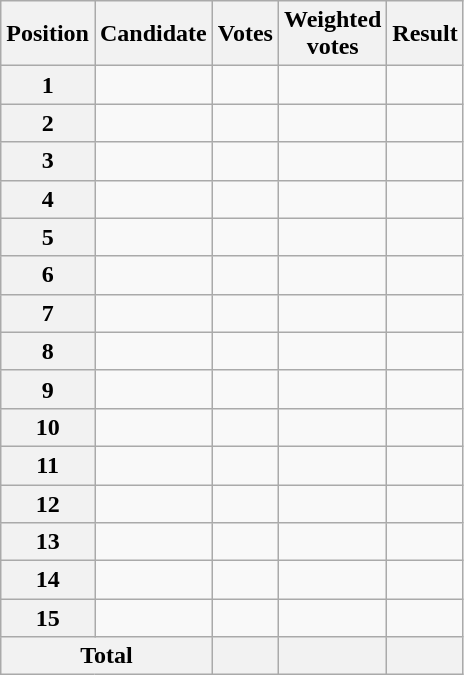<table class="wikitable sortable col3right col4right">
<tr>
<th scope="col">Position</th>
<th scope="col">Candidate</th>
<th scope="col">Votes</th>
<th scope="col">Weighted<br>votes</th>
<th scope="col">Result</th>
</tr>
<tr>
<th scope="row">1</th>
<td></td>
<td></td>
<td></td>
<td></td>
</tr>
<tr>
<th scope="row">2</th>
<td></td>
<td></td>
<td></td>
<td></td>
</tr>
<tr>
<th scope="row">3</th>
<td></td>
<td></td>
<td></td>
<td></td>
</tr>
<tr>
<th scope="row">4</th>
<td></td>
<td></td>
<td></td>
<td></td>
</tr>
<tr>
<th scope="row">5</th>
<td></td>
<td></td>
<td></td>
<td></td>
</tr>
<tr>
<th scope="row">6</th>
<td></td>
<td></td>
<td></td>
<td></td>
</tr>
<tr>
<th scope="row">7</th>
<td></td>
<td></td>
<td></td>
<td></td>
</tr>
<tr>
<th scope="row">8</th>
<td></td>
<td></td>
<td></td>
<td></td>
</tr>
<tr>
<th scope="row">9</th>
<td></td>
<td></td>
<td></td>
<td></td>
</tr>
<tr>
<th scope="row">10</th>
<td></td>
<td></td>
<td></td>
<td></td>
</tr>
<tr>
<th scope="row">11</th>
<td></td>
<td></td>
<td></td>
<td></td>
</tr>
<tr>
<th scope="row">12</th>
<td></td>
<td></td>
<td></td>
<td></td>
</tr>
<tr>
<th scope="row">13</th>
<td></td>
<td></td>
<td></td>
<td></td>
</tr>
<tr>
<th scope="row">14</th>
<td></td>
<td></td>
<td></td>
<td></td>
</tr>
<tr>
<th scope="row">15</th>
<td></td>
<td></td>
<td></td>
<td></td>
</tr>
<tr class="sortbottom">
<th scope="row" colspan="2">Total</th>
<th style="text-align:right"></th>
<th style="text-align:right"></th>
<th></th>
</tr>
</table>
